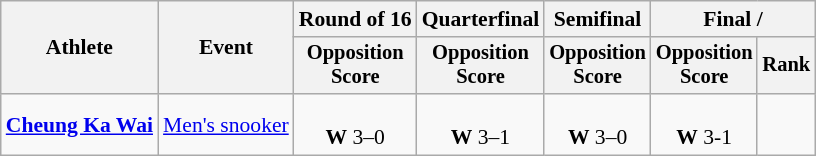<table class="wikitable" style="font-size:90%">
<tr>
<th rowspan=2>Athlete</th>
<th rowspan=2>Event</th>
<th>Round of 16</th>
<th>Quarterfinal</th>
<th>Semifinal</th>
<th colspan="2">Final / </th>
</tr>
<tr style="font-size:95%">
<th>Opposition<br>Score</th>
<th>Opposition<br>Score</th>
<th>Opposition<br>Score</th>
<th>Opposition<br>Score</th>
<th>Rank</th>
</tr>
<tr align=center>
<td align=left><strong><a href='#'>Cheung Ka Wai</a></strong></td>
<td align=left><a href='#'>Men's snooker</a></td>
<td><br><strong>W</strong> 3–0</td>
<td><br><strong>W</strong> 3–1</td>
<td><br><strong>W</strong> 3–0</td>
<td><br><strong>W</strong> 3-1</td>
<td></td>
</tr>
</table>
